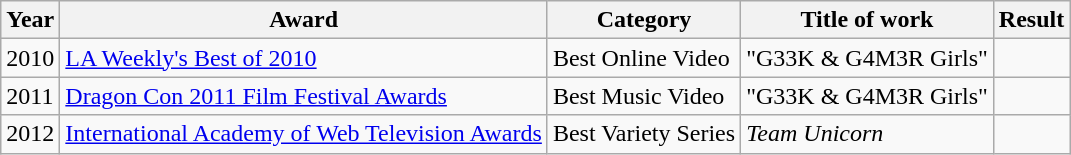<table class="wikitable sortable">
<tr>
<th>Year</th>
<th>Award</th>
<th>Category</th>
<th>Title of work</th>
<th>Result</th>
</tr>
<tr>
<td>2010</td>
<td><a href='#'>LA Weekly's Best of 2010</a></td>
<td>Best Online Video</td>
<td>"G33K & G4M3R Girls"</td>
<td></td>
</tr>
<tr>
<td>2011</td>
<td><a href='#'> Dragon Con 2011 Film Festival Awards</a></td>
<td>Best Music Video</td>
<td>"G33K & G4M3R Girls"</td>
<td></td>
</tr>
<tr>
<td>2012</td>
<td><a href='#'> International Academy of Web Television Awards</a></td>
<td>Best Variety Series</td>
<td><em>Team Unicorn</em></td>
<td></td>
</tr>
</table>
